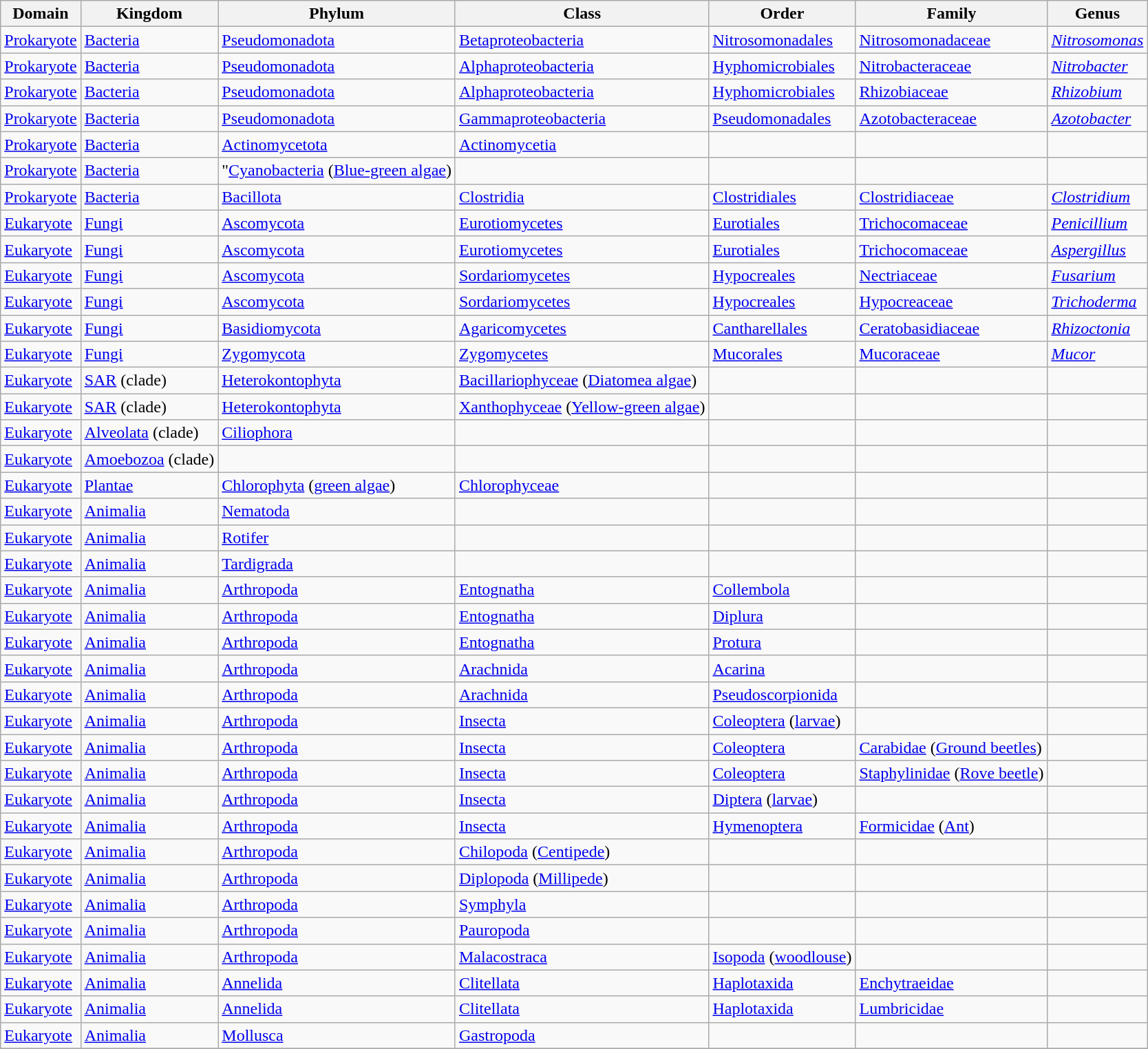<table Class="wikitable sortable">
<tr>
<th>Domain</th>
<th>Kingdom</th>
<th>Phylum</th>
<th>Class</th>
<th>Order</th>
<th>Family</th>
<th>Genus</th>
</tr>
<tr>
<td><a href='#'>Prokaryote</a></td>
<td><a href='#'>Bacteria</a></td>
<td><a href='#'>Pseudomonadota</a></td>
<td><a href='#'>Betaproteobacteria</a></td>
<td><a href='#'>Nitrosomonadales</a></td>
<td><a href='#'>Nitrosomonadaceae</a></td>
<td><em><a href='#'>Nitrosomonas</a></em></td>
</tr>
<tr>
<td><a href='#'>Prokaryote</a></td>
<td><a href='#'>Bacteria</a></td>
<td><a href='#'>Pseudomonadota</a></td>
<td><a href='#'>Alphaproteobacteria</a></td>
<td><a href='#'>Hyphomicrobiales</a></td>
<td><a href='#'>Nitrobacteraceae</a></td>
<td><em><a href='#'>Nitrobacter</a></em></td>
</tr>
<tr>
<td><a href='#'>Prokaryote</a></td>
<td><a href='#'>Bacteria</a></td>
<td><a href='#'>Pseudomonadota</a></td>
<td><a href='#'>Alphaproteobacteria</a></td>
<td><a href='#'>Hyphomicrobiales</a></td>
<td><a href='#'>Rhizobiaceae</a></td>
<td><em><a href='#'>Rhizobium</a></em></td>
</tr>
<tr>
<td><a href='#'>Prokaryote</a></td>
<td><a href='#'>Bacteria</a></td>
<td><a href='#'>Pseudomonadota</a></td>
<td><a href='#'>Gammaproteobacteria</a></td>
<td><a href='#'>Pseudomonadales</a></td>
<td><a href='#'>Azotobacteraceae</a></td>
<td><em><a href='#'>Azotobacter</a></em></td>
</tr>
<tr>
<td><a href='#'>Prokaryote</a></td>
<td><a href='#'>Bacteria</a></td>
<td><a href='#'>Actinomycetota</a></td>
<td><a href='#'>Actinomycetia</a></td>
<td></td>
<td></td>
<td></td>
</tr>
<tr>
<td><a href='#'>Prokaryote</a></td>
<td><a href='#'>Bacteria</a></td>
<td>"<a href='#'>Cyanobacteria</a> (<a href='#'>Blue-green algae</a>)</td>
<td></td>
<td></td>
<td></td>
<td></td>
</tr>
<tr>
<td><a href='#'>Prokaryote</a></td>
<td><a href='#'>Bacteria</a></td>
<td><a href='#'>Bacillota</a></td>
<td><a href='#'>Clostridia</a></td>
<td><a href='#'>Clostridiales</a></td>
<td><a href='#'>Clostridiaceae</a></td>
<td><em><a href='#'>Clostridium</a></em></td>
</tr>
<tr>
<td><a href='#'>Eukaryote</a></td>
<td><a href='#'>Fungi</a></td>
<td><a href='#'>Ascomycota</a></td>
<td><a href='#'>Eurotiomycetes</a></td>
<td><a href='#'>Eurotiales</a></td>
<td><a href='#'>Trichocomaceae</a></td>
<td><em><a href='#'>Penicillium</a></em></td>
</tr>
<tr>
<td><a href='#'>Eukaryote</a></td>
<td><a href='#'>Fungi</a></td>
<td><a href='#'>Ascomycota</a></td>
<td><a href='#'>Eurotiomycetes</a></td>
<td><a href='#'>Eurotiales</a></td>
<td><a href='#'>Trichocomaceae</a></td>
<td><em><a href='#'>Aspergillus</a></em></td>
</tr>
<tr>
<td><a href='#'>Eukaryote</a></td>
<td><a href='#'>Fungi</a></td>
<td><a href='#'>Ascomycota</a></td>
<td><a href='#'>Sordariomycetes</a></td>
<td><a href='#'>Hypocreales</a></td>
<td><a href='#'>Nectriaceae</a></td>
<td><em><a href='#'>Fusarium</a></em></td>
</tr>
<tr>
<td><a href='#'>Eukaryote</a></td>
<td><a href='#'>Fungi</a></td>
<td><a href='#'>Ascomycota</a></td>
<td><a href='#'>Sordariomycetes</a></td>
<td><a href='#'>Hypocreales</a></td>
<td><a href='#'>Hypocreaceae</a></td>
<td><em><a href='#'>Trichoderma</a></em></td>
</tr>
<tr>
<td><a href='#'>Eukaryote</a></td>
<td><a href='#'>Fungi</a></td>
<td><a href='#'>Basidiomycota</a></td>
<td><a href='#'>Agaricomycetes</a></td>
<td><a href='#'>Cantharellales</a></td>
<td><a href='#'>Ceratobasidiaceae</a></td>
<td><em><a href='#'>Rhizoctonia</a></em></td>
</tr>
<tr>
<td><a href='#'>Eukaryote</a></td>
<td><a href='#'>Fungi</a></td>
<td><a href='#'>Zygomycota</a></td>
<td><a href='#'>Zygomycetes</a></td>
<td><a href='#'>Mucorales</a></td>
<td><a href='#'>Mucoraceae</a></td>
<td><em><a href='#'>Mucor</a></em></td>
</tr>
<tr>
<td><a href='#'>Eukaryote</a></td>
<td><a href='#'>SAR</a> (clade)</td>
<td><a href='#'>Heterokontophyta</a></td>
<td><a href='#'>Bacillariophyceae</a> (<a href='#'>Diatomea algae</a>)</td>
<td></td>
<td></td>
<td></td>
</tr>
<tr>
<td><a href='#'>Eukaryote</a></td>
<td><a href='#'>SAR</a> (clade)</td>
<td><a href='#'>Heterokontophyta</a></td>
<td><a href='#'>Xanthophyceae</a> (<a href='#'>Yellow-green algae</a>)</td>
<td></td>
<td></td>
<td></td>
</tr>
<tr>
<td><a href='#'>Eukaryote</a></td>
<td><a href='#'>Alveolata</a> (clade)</td>
<td><a href='#'>Ciliophora</a></td>
<td></td>
<td></td>
<td></td>
<td></td>
</tr>
<tr>
<td><a href='#'>Eukaryote</a></td>
<td><a href='#'>Amoebozoa</a> (clade)</td>
<td></td>
<td></td>
<td></td>
<td></td>
<td></td>
</tr>
<tr>
<td><a href='#'>Eukaryote</a></td>
<td><a href='#'>Plantae</a></td>
<td><a href='#'>Chlorophyta</a> (<a href='#'>green algae</a>)</td>
<td><a href='#'>Chlorophyceae</a></td>
<td></td>
<td></td>
<td></td>
</tr>
<tr>
<td><a href='#'>Eukaryote</a></td>
<td><a href='#'>Animalia</a></td>
<td><a href='#'>Nematoda</a></td>
<td></td>
<td></td>
<td></td>
<td></td>
</tr>
<tr>
<td><a href='#'>Eukaryote</a></td>
<td><a href='#'>Animalia</a></td>
<td><a href='#'>Rotifer</a></td>
<td></td>
<td></td>
<td></td>
<td></td>
</tr>
<tr>
<td><a href='#'>Eukaryote</a></td>
<td><a href='#'>Animalia</a></td>
<td><a href='#'>Tardigrada</a></td>
<td></td>
<td></td>
<td></td>
<td></td>
</tr>
<tr>
<td><a href='#'>Eukaryote</a></td>
<td><a href='#'>Animalia</a></td>
<td><a href='#'>Arthropoda</a></td>
<td><a href='#'>Entognatha</a></td>
<td><a href='#'>Collembola</a></td>
<td></td>
<td></td>
</tr>
<tr>
<td><a href='#'>Eukaryote</a></td>
<td><a href='#'>Animalia</a></td>
<td><a href='#'>Arthropoda</a></td>
<td><a href='#'>Entognatha</a></td>
<td><a href='#'>Diplura</a></td>
<td></td>
<td></td>
</tr>
<tr>
<td><a href='#'>Eukaryote</a></td>
<td><a href='#'>Animalia</a></td>
<td><a href='#'>Arthropoda</a></td>
<td><a href='#'>Entognatha</a></td>
<td><a href='#'>Protura</a></td>
<td></td>
<td></td>
</tr>
<tr>
<td><a href='#'>Eukaryote</a></td>
<td><a href='#'>Animalia</a></td>
<td><a href='#'>Arthropoda</a></td>
<td><a href='#'>Arachnida</a></td>
<td><a href='#'>Acarina</a></td>
<td></td>
<td></td>
</tr>
<tr>
<td><a href='#'>Eukaryote</a></td>
<td><a href='#'>Animalia</a></td>
<td><a href='#'>Arthropoda</a></td>
<td><a href='#'>Arachnida</a></td>
<td><a href='#'>Pseudoscorpionida</a></td>
<td></td>
<td></td>
</tr>
<tr>
<td><a href='#'>Eukaryote</a></td>
<td><a href='#'>Animalia</a></td>
<td><a href='#'>Arthropoda</a></td>
<td><a href='#'>Insecta</a></td>
<td><a href='#'>Coleoptera</a> (<a href='#'>larvae</a>)</td>
<td></td>
<td></td>
</tr>
<tr>
<td><a href='#'>Eukaryote</a></td>
<td><a href='#'>Animalia</a></td>
<td><a href='#'>Arthropoda</a></td>
<td><a href='#'>Insecta</a></td>
<td><a href='#'>Coleoptera</a></td>
<td><a href='#'>Carabidae</a> (<a href='#'>Ground beetles</a>)</td>
<td></td>
</tr>
<tr>
<td><a href='#'>Eukaryote</a></td>
<td><a href='#'>Animalia</a></td>
<td><a href='#'>Arthropoda</a></td>
<td><a href='#'>Insecta</a></td>
<td><a href='#'>Coleoptera</a></td>
<td><a href='#'>Staphylinidae</a> (<a href='#'>Rove beetle</a>)</td>
<td></td>
</tr>
<tr>
<td><a href='#'>Eukaryote</a></td>
<td><a href='#'>Animalia</a></td>
<td><a href='#'>Arthropoda</a></td>
<td><a href='#'>Insecta</a></td>
<td><a href='#'>Diptera</a> (<a href='#'>larvae</a>)</td>
<td></td>
<td></td>
</tr>
<tr>
<td><a href='#'>Eukaryote</a></td>
<td><a href='#'>Animalia</a></td>
<td><a href='#'>Arthropoda</a></td>
<td><a href='#'>Insecta</a></td>
<td><a href='#'>Hymenoptera</a></td>
<td><a href='#'>Formicidae</a> (<a href='#'>Ant</a>)</td>
<td></td>
</tr>
<tr>
<td><a href='#'>Eukaryote</a></td>
<td><a href='#'>Animalia</a></td>
<td><a href='#'>Arthropoda</a></td>
<td><a href='#'>Chilopoda</a> (<a href='#'>Centipede</a>)</td>
<td></td>
<td></td>
<td></td>
</tr>
<tr>
<td><a href='#'>Eukaryote</a></td>
<td><a href='#'>Animalia</a></td>
<td><a href='#'>Arthropoda</a></td>
<td><a href='#'>Diplopoda</a> (<a href='#'>Millipede</a>)</td>
<td></td>
<td></td>
<td></td>
</tr>
<tr>
<td><a href='#'>Eukaryote</a></td>
<td><a href='#'>Animalia</a></td>
<td><a href='#'>Arthropoda</a></td>
<td><a href='#'>Symphyla</a></td>
<td></td>
<td></td>
<td></td>
</tr>
<tr>
<td><a href='#'>Eukaryote</a></td>
<td><a href='#'>Animalia</a></td>
<td><a href='#'>Arthropoda</a></td>
<td><a href='#'>Pauropoda</a></td>
<td></td>
<td></td>
<td></td>
</tr>
<tr>
<td><a href='#'>Eukaryote</a></td>
<td><a href='#'>Animalia</a></td>
<td><a href='#'>Arthropoda</a></td>
<td><a href='#'>Malacostraca</a></td>
<td><a href='#'>Isopoda</a> (<a href='#'>woodlouse</a>)</td>
<td></td>
<td></td>
</tr>
<tr>
<td><a href='#'>Eukaryote</a></td>
<td><a href='#'>Animalia</a></td>
<td><a href='#'>Annelida</a></td>
<td><a href='#'>Clitellata</a></td>
<td><a href='#'>Haplotaxida</a></td>
<td><a href='#'>Enchytraeidae</a></td>
<td></td>
</tr>
<tr>
<td><a href='#'>Eukaryote</a></td>
<td><a href='#'>Animalia</a></td>
<td><a href='#'>Annelida</a></td>
<td><a href='#'>Clitellata</a></td>
<td><a href='#'>Haplotaxida</a></td>
<td><a href='#'>Lumbricidae</a></td>
<td></td>
</tr>
<tr>
<td><a href='#'>Eukaryote</a></td>
<td><a href='#'>Animalia</a></td>
<td><a href='#'>Mollusca</a></td>
<td><a href='#'>Gastropoda</a></td>
<td></td>
<td></td>
<td></td>
</tr>
<tr>
</tr>
</table>
